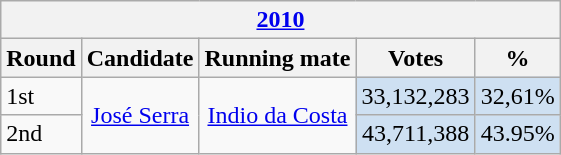<table class=wikitable style=text-align:center;>
<tr>
<th colspan="5"><a href='#'>2010</a></th>
</tr>
<tr ---->
<th align="center">Round</th>
<th align="center">Candidate</th>
<th align="center">Running mate</th>
<th align="center">Votes</th>
<th align="center">%</th>
</tr>
<tr ----->
<td align="left">1st</td>
<td align="center" rowspan="2"><a href='#'>José Serra</a></td>
<td rowspan="2"><a href='#'>Indio da Costa</a></td>
<td style="background-color: #CEE0F2">33,132,283</td>
<td style="background-color: #CEE0F2">32,61%</td>
</tr>
<tr ----->
<td align="left">2nd</td>
<td style="background-color: #CEE0F2">43,711,388</td>
<td style="background-color: #CEE0F2">43.95%</td>
</tr>
</table>
